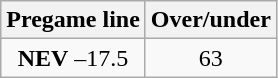<table class="wikitable">
<tr align="center">
<th style=>Pregame line</th>
<th style=>Over/under</th>
</tr>
<tr align="center">
<td><strong>NEV</strong> –17.5</td>
<td>63</td>
</tr>
</table>
